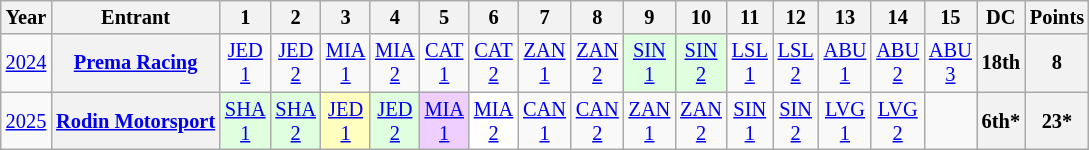<table class="wikitable" style="text-align:center; font-size:85%;">
<tr>
<th scope="col">Year</th>
<th scope="col">Entrant</th>
<th scope="col">1</th>
<th scope="col">2</th>
<th scope="col">3</th>
<th scope="col">4</th>
<th scope="col">5</th>
<th scope="col">6</th>
<th scope="col">7</th>
<th scope="col">8</th>
<th scope="col">9</th>
<th scope="col">10</th>
<th scope="col">11</th>
<th scope="col">12</th>
<th scope="col">13</th>
<th scope="col">14</th>
<th scope="col">15</th>
<th scope="col">DC</th>
<th scope="col">Points</th>
</tr>
<tr>
<td scope="row"><a href='#'>2024</a></td>
<th><a href='#'>Prema Racing</a></th>
<td><a href='#'>JED<br>1</a></td>
<td><a href='#'>JED<br>2</a></td>
<td><a href='#'>MIA<br>1</a></td>
<td><a href='#'>MIA<br>2</a></td>
<td><a href='#'>CAT<br>1</a></td>
<td><a href='#'>CAT<br>2</a></td>
<td><a href='#'>ZAN<br>1</a></td>
<td><a href='#'>ZAN<br>2</a></td>
<td style="background:#DFFFDF;"><a href='#'>SIN<br>1</a><br></td>
<td style="background:#DFFFDF;"><a href='#'>SIN<br>2</a><br></td>
<td><a href='#'>LSL<br>1</a></td>
<td><a href='#'>LSL<br>2</a></td>
<td><a href='#'>ABU<br>1</a></td>
<td><a href='#'>ABU<br>2</a></td>
<td><a href='#'>ABU<br>3</a></td>
<th>18th</th>
<th>8</th>
</tr>
<tr>
<td scope="row"><a href='#'>2025</a></td>
<th><a href='#'>Rodin Motorsport</a></th>
<td style="background:#DFFFDF;"><a href='#'>SHA<br>1</a><br></td>
<td style="background:#DFFFDF;"><a href='#'>SHA<br>2</a><br></td>
<td style="background:#FFFFBF;"><a href='#'>JED<br>1</a><br></td>
<td style="background:#DFFFDF;"><a href='#'>JED<br>2</a><br></td>
<td style="background:#EFCFFF;"><a href='#'>MIA<br>1</a><br></td>
<td style="background:#FFFFFF;"><a href='#'>MIA<br>2</a><br></td>
<td style="background:#;"><a href='#'>CAN<br>1</a><br></td>
<td style="background:#;"><a href='#'>CAN<br>2</a><br></td>
<td style="background:#;"><a href='#'>ZAN<br>1</a><br></td>
<td style="background:#;"><a href='#'>ZAN<br>2</a><br></td>
<td style="background:#;"><a href='#'>SIN<br>1</a><br></td>
<td style="background:#;"><a href='#'>SIN<br>2</a><br></td>
<td style="background:#;"><a href='#'>LVG<br>1</a><br></td>
<td style="background:#;"><a href='#'>LVG<br>2</a><br></td>
<td></td>
<th>6th*</th>
<th>23*</th>
</tr>
</table>
